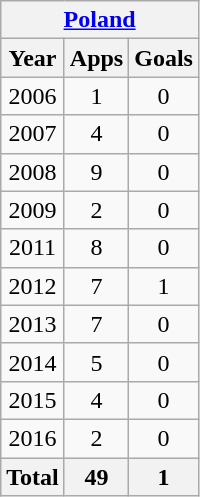<table class="wikitable" style="text-align:center">
<tr>
<th colspan=3><a href='#'>Poland</a></th>
</tr>
<tr>
<th>Year</th>
<th>Apps</th>
<th>Goals</th>
</tr>
<tr>
<td>2006</td>
<td>1</td>
<td>0</td>
</tr>
<tr>
<td>2007</td>
<td>4</td>
<td>0</td>
</tr>
<tr>
<td>2008</td>
<td>9</td>
<td>0</td>
</tr>
<tr>
<td>2009</td>
<td>2</td>
<td>0</td>
</tr>
<tr>
<td>2011</td>
<td>8</td>
<td>0</td>
</tr>
<tr>
<td>2012</td>
<td>7</td>
<td>1</td>
</tr>
<tr>
<td>2013</td>
<td>7</td>
<td>0</td>
</tr>
<tr>
<td>2014</td>
<td>5</td>
<td>0</td>
</tr>
<tr>
<td>2015</td>
<td>4</td>
<td>0</td>
</tr>
<tr>
<td>2016</td>
<td>2</td>
<td>0</td>
</tr>
<tr>
<th>Total</th>
<th>49</th>
<th>1</th>
</tr>
</table>
